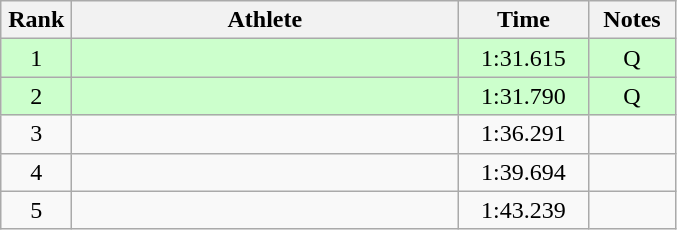<table class=wikitable style="text-align:center">
<tr>
<th width=40>Rank</th>
<th width=250>Athlete</th>
<th width=80>Time</th>
<th width=50>Notes</th>
</tr>
<tr bgcolor="ccffcc">
<td>1</td>
<td align=left></td>
<td>1:31.615</td>
<td>Q</td>
</tr>
<tr bgcolor="ccffcc">
<td>2</td>
<td align=left></td>
<td>1:31.790</td>
<td>Q</td>
</tr>
<tr>
<td>3</td>
<td align=left></td>
<td>1:36.291</td>
<td></td>
</tr>
<tr>
<td>4</td>
<td align=left></td>
<td>1:39.694</td>
<td></td>
</tr>
<tr>
<td>5</td>
<td align=left></td>
<td>1:43.239</td>
<td></td>
</tr>
</table>
